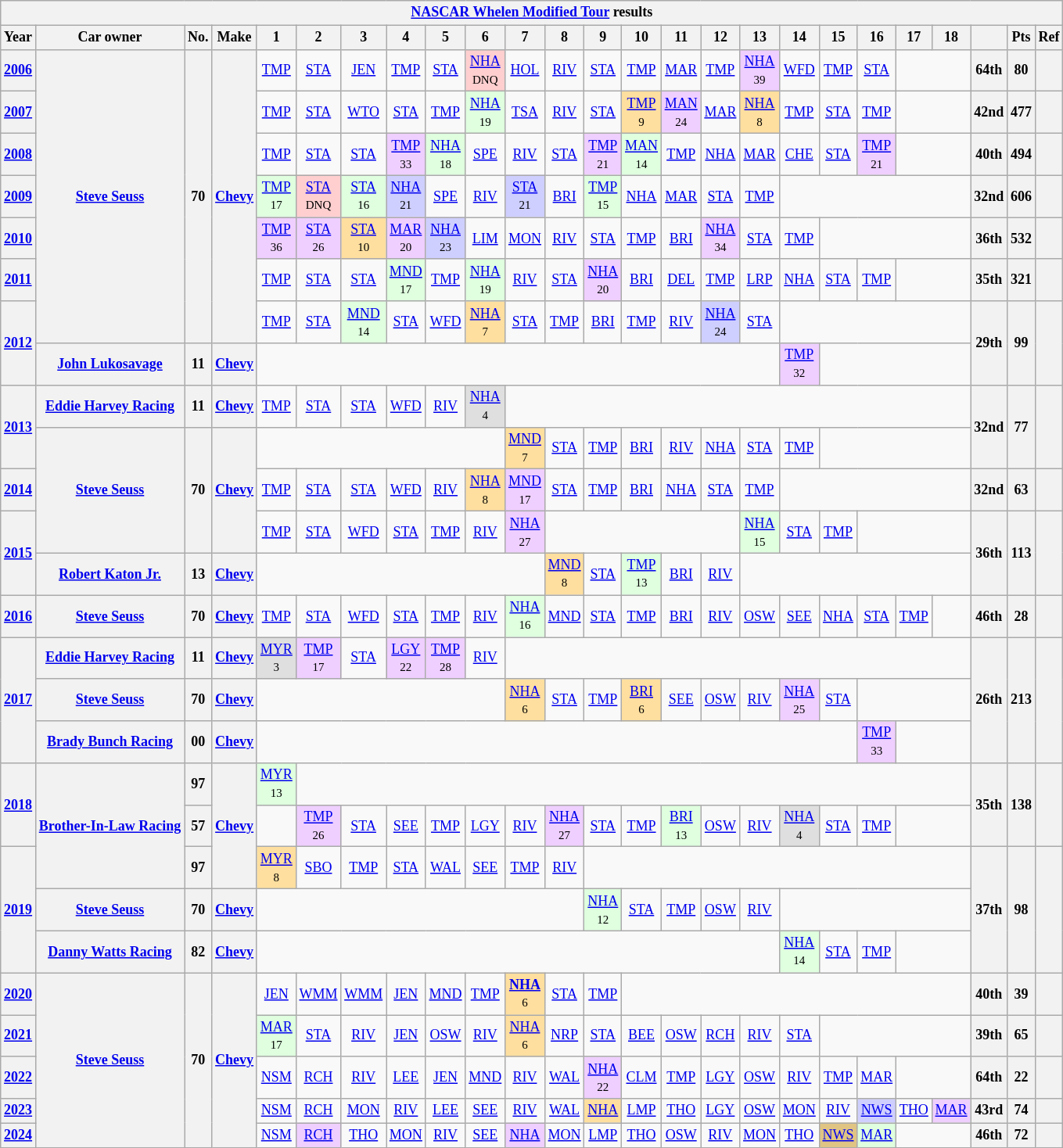<table class="wikitable" style="text-align:center; font-size:75%">
<tr>
<th colspan=38><a href='#'>NASCAR Whelen Modified Tour</a> results</th>
</tr>
<tr>
<th>Year</th>
<th>Car owner</th>
<th>No.</th>
<th>Make</th>
<th>1</th>
<th>2</th>
<th>3</th>
<th>4</th>
<th>5</th>
<th>6</th>
<th>7</th>
<th>8</th>
<th>9</th>
<th>10</th>
<th>11</th>
<th>12</th>
<th>13</th>
<th>14</th>
<th>15</th>
<th>16</th>
<th>17</th>
<th>18</th>
<th></th>
<th>Pts</th>
<th>Ref</th>
</tr>
<tr>
<th><a href='#'>2006</a></th>
<th rowspan=7><a href='#'>Steve Seuss</a></th>
<th rowspan=7>70</th>
<th rowspan=7><a href='#'>Chevy</a></th>
<td><a href='#'>TMP</a></td>
<td><a href='#'>STA</a></td>
<td><a href='#'>JEN</a></td>
<td><a href='#'>TMP</a></td>
<td><a href='#'>STA</a></td>
<td style="background:#FFCFCF;"><a href='#'>NHA</a><br><small>DNQ</small></td>
<td><a href='#'>HOL</a></td>
<td><a href='#'>RIV</a></td>
<td><a href='#'>STA</a></td>
<td><a href='#'>TMP</a></td>
<td><a href='#'>MAR</a></td>
<td><a href='#'>TMP</a></td>
<td style="background:#EFCFFF;"><a href='#'>NHA</a><br><small>39</small></td>
<td><a href='#'>WFD</a></td>
<td><a href='#'>TMP</a></td>
<td><a href='#'>STA</a></td>
<td colspan=2></td>
<th>64th</th>
<th>80</th>
<th></th>
</tr>
<tr>
<th><a href='#'>2007</a></th>
<td><a href='#'>TMP</a></td>
<td><a href='#'>STA</a></td>
<td><a href='#'>WTO</a></td>
<td><a href='#'>STA</a></td>
<td><a href='#'>TMP</a></td>
<td style="background:#DFFFDF;"><a href='#'>NHA</a><br><small>19</small></td>
<td><a href='#'>TSA</a></td>
<td><a href='#'>RIV</a></td>
<td><a href='#'>STA</a></td>
<td style="background:#FFDF9F;"><a href='#'>TMP</a><br><small>9</small></td>
<td style="background:#EFCFFF;"><a href='#'>MAN</a><br><small>24</small></td>
<td><a href='#'>MAR</a></td>
<td style="background:#FFDF9F;"><a href='#'>NHA</a><br><small>8</small></td>
<td><a href='#'>TMP</a></td>
<td><a href='#'>STA</a></td>
<td><a href='#'>TMP</a></td>
<td colspan=2></td>
<th>42nd</th>
<th>477</th>
<th></th>
</tr>
<tr>
<th><a href='#'>2008</a></th>
<td><a href='#'>TMP</a></td>
<td><a href='#'>STA</a></td>
<td><a href='#'>STA</a></td>
<td style="background:#EFCFFF;"><a href='#'>TMP</a><br><small>33</small></td>
<td style="background:#DFFFDF;"><a href='#'>NHA</a><br><small>18</small></td>
<td><a href='#'>SPE</a></td>
<td><a href='#'>RIV</a></td>
<td><a href='#'>STA</a></td>
<td style="background:#EFCFFF;"><a href='#'>TMP</a><br><small>21</small></td>
<td style="background:#DFFFDF;"><a href='#'>MAN</a><br><small>14</small></td>
<td><a href='#'>TMP</a></td>
<td><a href='#'>NHA</a></td>
<td><a href='#'>MAR</a></td>
<td><a href='#'>CHE</a></td>
<td><a href='#'>STA</a></td>
<td style="background:#EFCFFF;"><a href='#'>TMP</a><br><small>21</small></td>
<td colspan=2></td>
<th>40th</th>
<th>494</th>
<th></th>
</tr>
<tr>
<th><a href='#'>2009</a></th>
<td style="background:#DFFFDF;"><a href='#'>TMP</a><br><small>17</small></td>
<td style="background:#FFCFCF;"><a href='#'>STA</a><br><small>DNQ</small></td>
<td style="background:#DFFFDF;"><a href='#'>STA</a><br><small>16</small></td>
<td style="background:#CFCFFF;"><a href='#'>NHA</a><br><small>21</small></td>
<td><a href='#'>SPE</a></td>
<td><a href='#'>RIV</a></td>
<td style="background:#CFCFFF;"><a href='#'>STA</a><br><small>21</small></td>
<td><a href='#'>BRI</a></td>
<td style="background:#DFFFDF;"><a href='#'>TMP</a><br><small>15</small></td>
<td><a href='#'>NHA</a></td>
<td><a href='#'>MAR</a></td>
<td><a href='#'>STA</a></td>
<td><a href='#'>TMP</a></td>
<td colspan=5></td>
<th>32nd</th>
<th>606</th>
<th></th>
</tr>
<tr>
<th><a href='#'>2010</a></th>
<td style="background:#EFCFFF;"><a href='#'>TMP</a><br><small>36</small></td>
<td style="background:#EFCFFF;"><a href='#'>STA</a><br><small>26</small></td>
<td style="background:#FFDF9F;"><a href='#'>STA</a><br><small>10</small></td>
<td style="background:#EFCFFF;"><a href='#'>MAR</a><br><small>20</small></td>
<td style="background:#CFCFFF;"><a href='#'>NHA</a><br><small>23</small></td>
<td><a href='#'>LIM</a></td>
<td><a href='#'>MON</a></td>
<td><a href='#'>RIV</a></td>
<td><a href='#'>STA</a></td>
<td><a href='#'>TMP</a></td>
<td><a href='#'>BRI</a></td>
<td style="background:#EFCFFF;"><a href='#'>NHA</a><br><small>34</small></td>
<td><a href='#'>STA</a></td>
<td><a href='#'>TMP</a></td>
<td colspan=4></td>
<th>36th</th>
<th>532</th>
<th></th>
</tr>
<tr>
<th><a href='#'>2011</a></th>
<td><a href='#'>TMP</a></td>
<td><a href='#'>STA</a></td>
<td><a href='#'>STA</a></td>
<td style="background:#DFFFDF;"><a href='#'>MND</a><br><small>17</small></td>
<td><a href='#'>TMP</a></td>
<td style="background:#DFFFDF;"><a href='#'>NHA</a><br><small>19</small></td>
<td><a href='#'>RIV</a></td>
<td><a href='#'>STA</a></td>
<td style="background:#EFCFFF;"><a href='#'>NHA</a><br><small>20</small></td>
<td><a href='#'>BRI</a></td>
<td><a href='#'>DEL</a></td>
<td><a href='#'>TMP</a></td>
<td><a href='#'>LRP</a></td>
<td><a href='#'>NHA</a></td>
<td><a href='#'>STA</a></td>
<td><a href='#'>TMP</a></td>
<td colspan=2></td>
<th>35th</th>
<th>321</th>
<th></th>
</tr>
<tr>
<th rowspan=2><a href='#'>2012</a></th>
<td><a href='#'>TMP</a></td>
<td><a href='#'>STA</a></td>
<td style="background:#DFFFDF;"><a href='#'>MND</a><br><small>14</small></td>
<td><a href='#'>STA</a></td>
<td><a href='#'>WFD</a></td>
<td style="background:#FFDF9F;"><a href='#'>NHA</a><br><small>7</small></td>
<td><a href='#'>STA</a></td>
<td><a href='#'>TMP</a></td>
<td><a href='#'>BRI</a></td>
<td><a href='#'>TMP</a></td>
<td><a href='#'>RIV</a></td>
<td style="background:#CFCFFF;"><a href='#'>NHA</a><br><small>24</small></td>
<td><a href='#'>STA</a></td>
<td colspan=5></td>
<th rowspan=2>29th</th>
<th rowspan=2>99</th>
<th rowspan=2></th>
</tr>
<tr>
<th><a href='#'>John Lukosavage</a></th>
<th>11</th>
<th><a href='#'>Chevy</a></th>
<td colspan=13></td>
<td style="background:#EFCFFF;"><a href='#'>TMP</a><br><small>32</small></td>
<td colspan=4></td>
</tr>
<tr>
<th rowspan=2><a href='#'>2013</a></th>
<th><a href='#'>Eddie Harvey Racing</a></th>
<th>11</th>
<th><a href='#'>Chevy</a></th>
<td><a href='#'>TMP</a></td>
<td><a href='#'>STA</a></td>
<td><a href='#'>STA</a></td>
<td><a href='#'>WFD</a></td>
<td><a href='#'>RIV</a></td>
<td style="background:#DFDFDF;"><a href='#'>NHA</a><br><small>4</small></td>
<td colspan=12></td>
<th rowspan=2>32nd</th>
<th rowspan=2>77</th>
<th rowspan=2></th>
</tr>
<tr>
<th rowspan=3><a href='#'>Steve Seuss</a></th>
<th rowspan=3>70</th>
<th rowspan=3><a href='#'>Chevy</a></th>
<td colspan=6></td>
<td style="background:#FFDF9F;"><a href='#'>MND</a><br><small>7</small></td>
<td><a href='#'>STA</a></td>
<td><a href='#'>TMP</a></td>
<td><a href='#'>BRI</a></td>
<td><a href='#'>RIV</a></td>
<td><a href='#'>NHA</a></td>
<td><a href='#'>STA</a></td>
<td><a href='#'>TMP</a></td>
<td colspan=4></td>
</tr>
<tr>
<th><a href='#'>2014</a></th>
<td><a href='#'>TMP</a></td>
<td><a href='#'>STA</a></td>
<td><a href='#'>STA</a></td>
<td><a href='#'>WFD</a></td>
<td><a href='#'>RIV</a></td>
<td style="background:#FFDF9F;"><a href='#'>NHA</a><br><small>8</small></td>
<td style="background:#EFCFFF;"><a href='#'>MND</a><br><small>17</small></td>
<td><a href='#'>STA</a></td>
<td><a href='#'>TMP</a></td>
<td><a href='#'>BRI</a></td>
<td><a href='#'>NHA</a></td>
<td><a href='#'>STA</a></td>
<td><a href='#'>TMP</a></td>
<td colspan=5></td>
<th>32nd</th>
<th>63</th>
<th></th>
</tr>
<tr>
<th rowspan=2><a href='#'>2015</a></th>
<td><a href='#'>TMP</a></td>
<td><a href='#'>STA</a></td>
<td><a href='#'>WFD</a></td>
<td><a href='#'>STA</a></td>
<td><a href='#'>TMP</a></td>
<td><a href='#'>RIV</a></td>
<td style="background:#EFCFFF;"><a href='#'>NHA</a><br><small>27</small></td>
<td colspan=5></td>
<td style="background:#DFFFDF;"><a href='#'>NHA</a><br><small>15</small></td>
<td><a href='#'>STA</a></td>
<td><a href='#'>TMP</a></td>
<td colspan=3></td>
<th rowspan=2>36th</th>
<th rowspan=2>113</th>
<th rowspan=2></th>
</tr>
<tr>
<th><a href='#'>Robert Katon Jr.</a></th>
<th>13</th>
<th><a href='#'>Chevy</a></th>
<td colspan=7></td>
<td style="background:#FFDF9F;"><a href='#'>MND</a><br><small>8</small></td>
<td><a href='#'>STA</a></td>
<td style="background:#DFFFDF;"><a href='#'>TMP</a><br><small>13</small></td>
<td><a href='#'>BRI</a></td>
<td><a href='#'>RIV</a></td>
<td colspan=6></td>
</tr>
<tr>
<th><a href='#'>2016</a></th>
<th><a href='#'>Steve Seuss</a></th>
<th>70</th>
<th><a href='#'>Chevy</a></th>
<td><a href='#'>TMP</a></td>
<td><a href='#'>STA</a></td>
<td><a href='#'>WFD</a></td>
<td><a href='#'>STA</a></td>
<td><a href='#'>TMP</a></td>
<td><a href='#'>RIV</a></td>
<td style="background:#DFFFDF;"><a href='#'>NHA</a><br><small>16</small></td>
<td><a href='#'>MND</a></td>
<td><a href='#'>STA</a></td>
<td><a href='#'>TMP</a></td>
<td><a href='#'>BRI</a></td>
<td><a href='#'>RIV</a></td>
<td><a href='#'>OSW</a></td>
<td><a href='#'>SEE</a></td>
<td><a href='#'>NHA</a></td>
<td><a href='#'>STA</a></td>
<td><a href='#'>TMP</a></td>
<td></td>
<th>46th</th>
<th>28</th>
<th></th>
</tr>
<tr>
<th rowspan=3><a href='#'>2017</a></th>
<th><a href='#'>Eddie Harvey Racing</a></th>
<th>11</th>
<th><a href='#'>Chevy</a></th>
<td style="background:#DFDFDF;"><a href='#'>MYR</a><br><small>3</small></td>
<td style="background:#EFCFFF;"><a href='#'>TMP</a><br><small>17</small></td>
<td><a href='#'>STA</a></td>
<td style="background:#EFCFFF;"><a href='#'>LGY</a><br><small>22</small></td>
<td style="background:#EFCFFF;"><a href='#'>TMP</a><br><small>28</small></td>
<td><a href='#'>RIV</a></td>
<td colspan=12></td>
<th rowspan=3>26th</th>
<th rowspan=3>213</th>
<th rowspan=3></th>
</tr>
<tr>
<th><a href='#'>Steve Seuss</a></th>
<th>70</th>
<th><a href='#'>Chevy</a></th>
<td colspan=6></td>
<td style="background:#FFDF9F;"><a href='#'>NHA</a><br><small>6</small></td>
<td><a href='#'>STA</a></td>
<td><a href='#'>TMP</a></td>
<td style="background:#FFDF9F;"><a href='#'>BRI</a><br><small>6</small></td>
<td><a href='#'>SEE</a></td>
<td><a href='#'>OSW</a></td>
<td><a href='#'>RIV</a></td>
<td style="background:#EFCFFF;"><a href='#'>NHA</a><br><small>25</small></td>
<td><a href='#'>STA</a></td>
<td colspan=3></td>
</tr>
<tr>
<th><a href='#'>Brady Bunch Racing</a></th>
<th>00</th>
<th><a href='#'>Chevy</a></th>
<td colspan=15></td>
<td style="background:#EFCFFF;"><a href='#'>TMP</a><br><small>33</small></td>
<td colspan=2></td>
</tr>
<tr>
<th rowspan=2><a href='#'>2018</a></th>
<th rowspan=3><a href='#'>Brother-In-Law Racing</a></th>
<th>97</th>
<th rowspan=3><a href='#'>Chevy</a></th>
<td style="background:#DFFFDF;"><a href='#'>MYR</a><br><small>13</small></td>
<td colspan=17></td>
<th rowspan=2>35th</th>
<th rowspan=2>138</th>
<th rowspan=2></th>
</tr>
<tr>
<th>57</th>
<td></td>
<td style="background:#EFCFFF;"><a href='#'>TMP</a><br><small>26</small></td>
<td><a href='#'>STA</a></td>
<td><a href='#'>SEE</a></td>
<td><a href='#'>TMP</a></td>
<td><a href='#'>LGY</a></td>
<td><a href='#'>RIV</a></td>
<td style="background:#EFCFFF;"><a href='#'>NHA</a><br><small>27</small></td>
<td><a href='#'>STA</a></td>
<td><a href='#'>TMP</a></td>
<td style="background:#DFFFDF;"><a href='#'>BRI</a><br><small>13</small></td>
<td><a href='#'>OSW</a></td>
<td><a href='#'>RIV</a></td>
<td style="background:#DFDFDF;"><a href='#'>NHA</a><br><small>4</small></td>
<td><a href='#'>STA</a></td>
<td><a href='#'>TMP</a></td>
<td colspan=2></td>
</tr>
<tr>
<th rowspan=3><a href='#'>2019</a></th>
<th>97</th>
<td style="background:#FFDF9F;"><a href='#'>MYR</a><br><small>8</small></td>
<td><a href='#'>SBO</a></td>
<td><a href='#'>TMP</a></td>
<td><a href='#'>STA</a></td>
<td><a href='#'>WAL</a></td>
<td><a href='#'>SEE</a></td>
<td><a href='#'>TMP</a></td>
<td><a href='#'>RIV</a></td>
<td colspan=10></td>
<th rowspan=3>37th</th>
<th rowspan=3>98</th>
<th rowspan=3></th>
</tr>
<tr>
<th><a href='#'>Steve Seuss</a></th>
<th>70</th>
<th><a href='#'>Chevy</a></th>
<td colspan=8></td>
<td style="background:#DFFFDF;"><a href='#'>NHA</a><br><small>12</small></td>
<td><a href='#'>STA</a></td>
<td><a href='#'>TMP</a></td>
<td><a href='#'>OSW</a></td>
<td><a href='#'>RIV</a></td>
<td colspan=5></td>
</tr>
<tr>
<th><a href='#'>Danny Watts Racing</a></th>
<th>82</th>
<th><a href='#'>Chevy</a></th>
<td colspan=13></td>
<td style="background:#DFFFDF;"><a href='#'>NHA</a><br><small>14</small></td>
<td><a href='#'>STA</a></td>
<td><a href='#'>TMP</a></td>
<td colspan=2></td>
</tr>
<tr>
<th><a href='#'>2020</a></th>
<th rowspan=5><a href='#'>Steve Seuss</a></th>
<th rowspan=5>70</th>
<th rowspan=5><a href='#'>Chevy</a></th>
<td><a href='#'>JEN</a></td>
<td><a href='#'>WMM</a></td>
<td><a href='#'>WMM</a></td>
<td><a href='#'>JEN</a></td>
<td><a href='#'>MND</a></td>
<td><a href='#'>TMP</a></td>
<td style="background:#FFDF9F;"><strong><a href='#'>NHA</a></strong><br><small>6</small></td>
<td><a href='#'>STA</a></td>
<td><a href='#'>TMP</a></td>
<td colspan=9></td>
<th>40th</th>
<th>39</th>
<th></th>
</tr>
<tr>
<th><a href='#'>2021</a></th>
<td style="background:#DFFFDF;"><a href='#'>MAR</a><br><small>17</small></td>
<td><a href='#'>STA</a></td>
<td><a href='#'>RIV</a></td>
<td><a href='#'>JEN</a></td>
<td><a href='#'>OSW</a></td>
<td><a href='#'>RIV</a></td>
<td style="background:#FFDF9F;"><a href='#'>NHA</a><br><small>6</small></td>
<td><a href='#'>NRP</a></td>
<td><a href='#'>STA</a></td>
<td><a href='#'>BEE</a></td>
<td><a href='#'>OSW</a></td>
<td><a href='#'>RCH</a></td>
<td><a href='#'>RIV</a></td>
<td><a href='#'>STA</a></td>
<td colspan=4></td>
<th>39th</th>
<th>65</th>
<th></th>
</tr>
<tr>
<th><a href='#'>2022</a></th>
<td><a href='#'>NSM</a></td>
<td><a href='#'>RCH</a></td>
<td><a href='#'>RIV</a></td>
<td><a href='#'>LEE</a></td>
<td><a href='#'>JEN</a></td>
<td><a href='#'>MND</a></td>
<td><a href='#'>RIV</a></td>
<td><a href='#'>WAL</a></td>
<td style="background:#EFCFFF;"><a href='#'>NHA</a><br><small>22</small></td>
<td><a href='#'>CLM</a></td>
<td><a href='#'>TMP</a></td>
<td><a href='#'>LGY</a></td>
<td><a href='#'>OSW</a></td>
<td><a href='#'>RIV</a></td>
<td><a href='#'>TMP</a></td>
<td><a href='#'>MAR</a></td>
<td colspan=2></td>
<th>64th</th>
<th>22</th>
<th></th>
</tr>
<tr>
<th><a href='#'>2023</a></th>
<td><a href='#'>NSM</a></td>
<td><a href='#'>RCH</a></td>
<td><a href='#'>MON</a></td>
<td><a href='#'>RIV</a></td>
<td><a href='#'>LEE</a></td>
<td><a href='#'>SEE</a></td>
<td><a href='#'>RIV</a></td>
<td><a href='#'>WAL</a></td>
<td style="background:#FFDF9F;"><a href='#'>NHA</a><br></td>
<td><a href='#'>LMP</a></td>
<td><a href='#'>THO</a></td>
<td><a href='#'>LGY</a></td>
<td><a href='#'>OSW</a></td>
<td><a href='#'>MON</a></td>
<td><a href='#'>RIV</a></td>
<td style="background:#CFCFFF;"><a href='#'>NWS</a><br></td>
<td><a href='#'>THO</a></td>
<td style="background:#EFCFFF;"><a href='#'>MAR</a><br></td>
<th>43rd</th>
<th>74</th>
<th></th>
</tr>
<tr>
<th><a href='#'>2024</a></th>
<td><a href='#'>NSM</a></td>
<td style="background:#EFCFFF;"><a href='#'>RCH</a><br></td>
<td><a href='#'>THO</a></td>
<td><a href='#'>MON</a></td>
<td><a href='#'>RIV</a></td>
<td><a href='#'>SEE</a></td>
<td style="background:#EFCFFF;"><a href='#'>NHA</a><br></td>
<td><a href='#'>MON</a></td>
<td><a href='#'>LMP</a></td>
<td><a href='#'>THO</a></td>
<td><a href='#'>OSW</a></td>
<td><a href='#'>RIV</a></td>
<td><a href='#'>MON</a></td>
<td><a href='#'>THO</a></td>
<td style="background:#DFC484;"><a href='#'>NWS</a><br></td>
<td style="background:#DFFFDF;"><a href='#'>MAR</a><br></td>
<td colspan=2></td>
<th>46th</th>
<th>72</th>
<th></th>
</tr>
</table>
